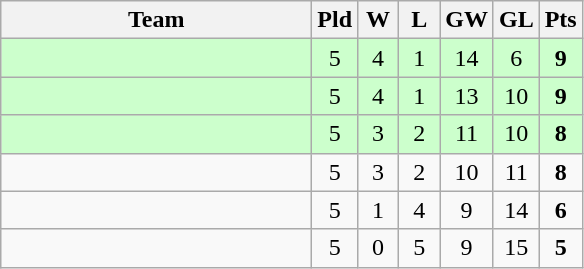<table class="wikitable" style="text-align:center">
<tr>
<th width=200>Team</th>
<th width=20>Pld</th>
<th width=20>W</th>
<th width=20>L</th>
<th width=20>GW</th>
<th width=20>GL</th>
<th width=20>Pts</th>
</tr>
<tr bgcolor=ccffcc>
<td style="text-align:left;"></td>
<td>5</td>
<td>4</td>
<td>1</td>
<td>14</td>
<td>6</td>
<td><strong>9</strong></td>
</tr>
<tr bgcolor=ccffcc>
<td style="text-align:left;"></td>
<td>5</td>
<td>4</td>
<td>1</td>
<td>13</td>
<td>10</td>
<td><strong>9</strong></td>
</tr>
<tr bgcolor=ccffcc>
<td style="text-align:left;"></td>
<td>5</td>
<td>3</td>
<td>2</td>
<td>11</td>
<td>10</td>
<td><strong>8</strong></td>
</tr>
<tr>
<td style="text-align:left;"></td>
<td>5</td>
<td>3</td>
<td>2</td>
<td>10</td>
<td>11</td>
<td><strong>8</strong></td>
</tr>
<tr>
<td style="text-align:left;"></td>
<td>5</td>
<td>1</td>
<td>4</td>
<td>9</td>
<td>14</td>
<td><strong>6</strong></td>
</tr>
<tr>
<td style="text-align:left;"></td>
<td>5</td>
<td>0</td>
<td>5</td>
<td>9</td>
<td>15</td>
<td><strong>5</strong></td>
</tr>
</table>
